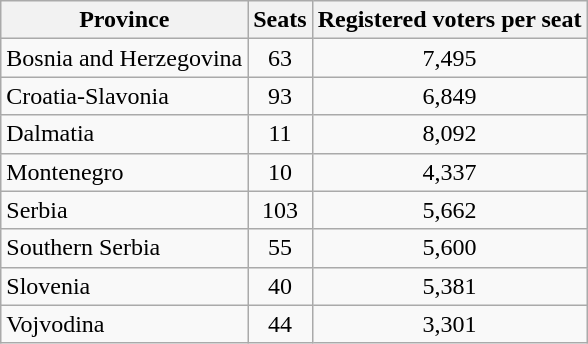<table class=wikitable>
<tr>
<th>Province</th>
<th>Seats</th>
<th>Registered voters per seat</th>
</tr>
<tr>
<td>Bosnia and Herzegovina</td>
<td align= "center">63</td>
<td align= "center">7,495</td>
</tr>
<tr>
<td>Croatia-Slavonia</td>
<td align= "center">93</td>
<td align= "center">6,849</td>
</tr>
<tr>
<td>Dalmatia</td>
<td align= "center">11</td>
<td align= "center">8,092</td>
</tr>
<tr>
<td>Montenegro</td>
<td align= "center">10</td>
<td align= "center">4,337</td>
</tr>
<tr>
<td>Serbia</td>
<td align= "center">103</td>
<td align= "center">5,662</td>
</tr>
<tr>
<td>Southern Serbia</td>
<td align= "center">55</td>
<td align= "center">5,600</td>
</tr>
<tr>
<td>Slovenia</td>
<td align= "center">40</td>
<td align= "center">5,381</td>
</tr>
<tr>
<td>Vojvodina</td>
<td align= "center">44</td>
<td align= "center">3,301</td>
</tr>
</table>
